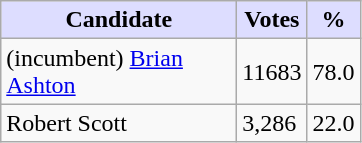<table class="wikitable">
<tr>
<th style="background:#ddf; width:150px;">Candidate</th>
<th style="background:#ddf;">Votes</th>
<th style="background:#ddf;">%</th>
</tr>
<tr>
<td>(incumbent) <a href='#'>Brian Ashton</a></td>
<td>11683</td>
<td>78.0</td>
</tr>
<tr>
<td>Robert Scott</td>
<td>3,286</td>
<td>22.0</td>
</tr>
</table>
